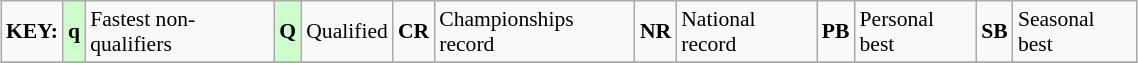<table class="wikitable" style="margin:0.5em auto; font-size:90%;position:relative;" width=60%>
<tr>
<td><strong>KEY:</strong></td>
<td bgcolor=ccffcc align=center><strong>q</strong></td>
<td>Fastest non-qualifiers</td>
<td bgcolor=ccffcc align=center><strong>Q</strong></td>
<td>Qualified</td>
<td align=center><strong>CR</strong></td>
<td>Championships record</td>
<td align=center><strong>NR</strong></td>
<td>National record</td>
<td align=center><strong>PB</strong></td>
<td>Personal best</td>
<td align=center><strong>SB</strong></td>
<td>Seasonal best</td>
</tr>
<tr>
</tr>
</table>
